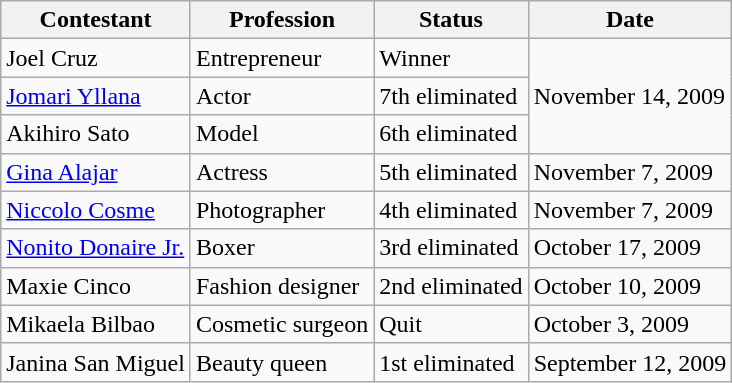<table class="wikitable">
<tr>
<th>Contestant</th>
<th>Profession</th>
<th>Status</th>
<th>Date</th>
</tr>
<tr>
<td>Joel Cruz</td>
<td>Entrepreneur</td>
<td>Winner</td>
<td rowspan="3">November 14, 2009</td>
</tr>
<tr>
<td><a href='#'>Jomari Yllana</a></td>
<td>Actor</td>
<td>7th eliminated</td>
</tr>
<tr>
<td>Akihiro Sato</td>
<td>Model</td>
<td>6th eliminated</td>
</tr>
<tr>
<td><a href='#'>Gina Alajar</a></td>
<td>Actress</td>
<td>5th eliminated</td>
<td>November 7, 2009</td>
</tr>
<tr>
<td><a href='#'>Niccolo Cosme</a></td>
<td>Photographer</td>
<td>4th eliminated</td>
<td>November 7, 2009</td>
</tr>
<tr>
<td><a href='#'>Nonito Donaire Jr.</a></td>
<td>Boxer</td>
<td>3rd eliminated</td>
<td>October 17, 2009</td>
</tr>
<tr>
<td>Maxie Cinco</td>
<td>Fashion designer</td>
<td>2nd eliminated</td>
<td>October 10, 2009</td>
</tr>
<tr>
<td>Mikaela Bilbao</td>
<td>Cosmetic surgeon</td>
<td>Quit</td>
<td>October 3, 2009</td>
</tr>
<tr>
<td>Janina San Miguel</td>
<td>Beauty queen</td>
<td>1st eliminated</td>
<td>September 12, 2009</td>
</tr>
</table>
